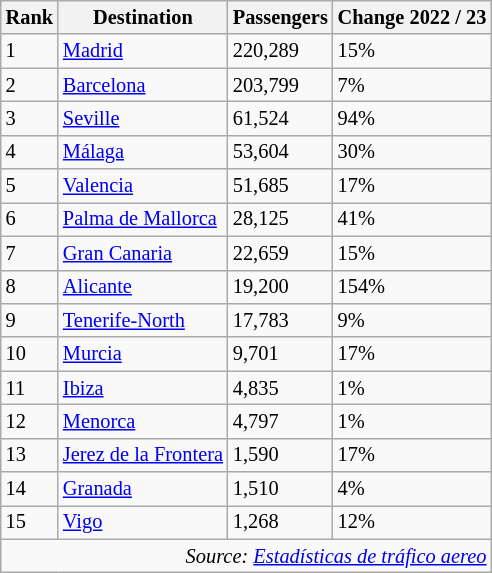<table class="wikitable" style="font-size: 85%; width:align">
<tr>
<th>Rank</th>
<th>Destination</th>
<th>Passengers</th>
<th>Change 2022 / 23</th>
</tr>
<tr>
<td>1</td>
<td> <a href='#'>Madrid</a></td>
<td>220,289</td>
<td> 15%</td>
</tr>
<tr>
<td>2</td>
<td> <a href='#'>Barcelona</a></td>
<td>203,799</td>
<td> 7%</td>
</tr>
<tr>
<td>3</td>
<td> <a href='#'>Seville</a></td>
<td>61,524</td>
<td> 94%</td>
</tr>
<tr>
<td>4</td>
<td> <a href='#'>Málaga</a></td>
<td>53,604</td>
<td> 30%</td>
</tr>
<tr>
<td>5</td>
<td> <a href='#'>Valencia</a></td>
<td>51,685</td>
<td> 17%</td>
</tr>
<tr>
<td>6</td>
<td> <a href='#'>Palma de Mallorca</a></td>
<td>28,125</td>
<td> 41%</td>
</tr>
<tr>
<td>7</td>
<td> <a href='#'>Gran Canaria</a></td>
<td>22,659</td>
<td> 15%</td>
</tr>
<tr>
<td>8</td>
<td> <a href='#'>Alicante</a></td>
<td>19,200</td>
<td> 154%</td>
</tr>
<tr>
<td>9</td>
<td> <a href='#'>Tenerife-North</a></td>
<td>17,783</td>
<td> 9%</td>
</tr>
<tr>
<td>10</td>
<td> <a href='#'>Murcia</a></td>
<td>9,701</td>
<td> 17%</td>
</tr>
<tr>
<td>11</td>
<td> <a href='#'>Ibiza</a></td>
<td>4,835</td>
<td> 1%</td>
</tr>
<tr>
<td>12</td>
<td> <a href='#'>Menorca</a></td>
<td>4,797</td>
<td> 1%</td>
</tr>
<tr>
<td>13</td>
<td> <a href='#'>Jerez de la Frontera</a></td>
<td>1,590</td>
<td> 17%</td>
</tr>
<tr>
<td>14</td>
<td> <a href='#'>Granada</a></td>
<td>1,510</td>
<td> 4%</td>
</tr>
<tr>
<td>15</td>
<td> <a href='#'>Vigo</a></td>
<td>1,268</td>
<td> 12%</td>
</tr>
<tr>
<td colspan="4" style="text-align:right;"><em>Source: <a href='#'>Estadísticas de tráfico aereo</a></em></td>
</tr>
</table>
